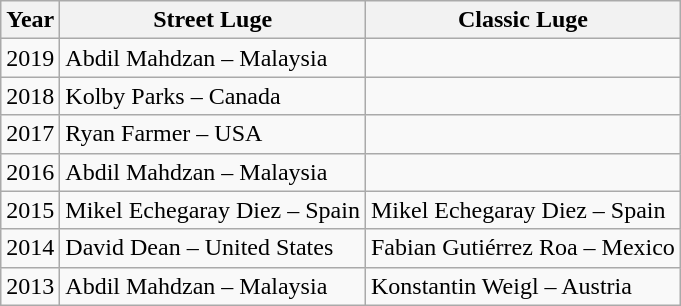<table class="wikitable">
<tr>
<th>Year</th>
<th>Street Luge</th>
<th>Classic Luge</th>
</tr>
<tr>
<td>2019</td>
<td>Abdil Mahdzan – Malaysia</td>
<td></td>
</tr>
<tr>
<td>2018</td>
<td>Kolby Parks – Canada</td>
<td></td>
</tr>
<tr>
<td>2017</td>
<td>Ryan Farmer – USA</td>
<td></td>
</tr>
<tr>
<td>2016</td>
<td>Abdil Mahdzan – Malaysia</td>
<td></td>
</tr>
<tr>
<td>2015</td>
<td>Mikel Echegaray Diez – Spain</td>
<td>Mikel Echegaray Diez – Spain</td>
</tr>
<tr>
<td>2014</td>
<td>David Dean – United States</td>
<td>Fabian Gutiérrez Roa – Mexico</td>
</tr>
<tr>
<td>2013</td>
<td>Abdil Mahdzan – Malaysia</td>
<td>Konstantin Weigl – Austria</td>
</tr>
</table>
